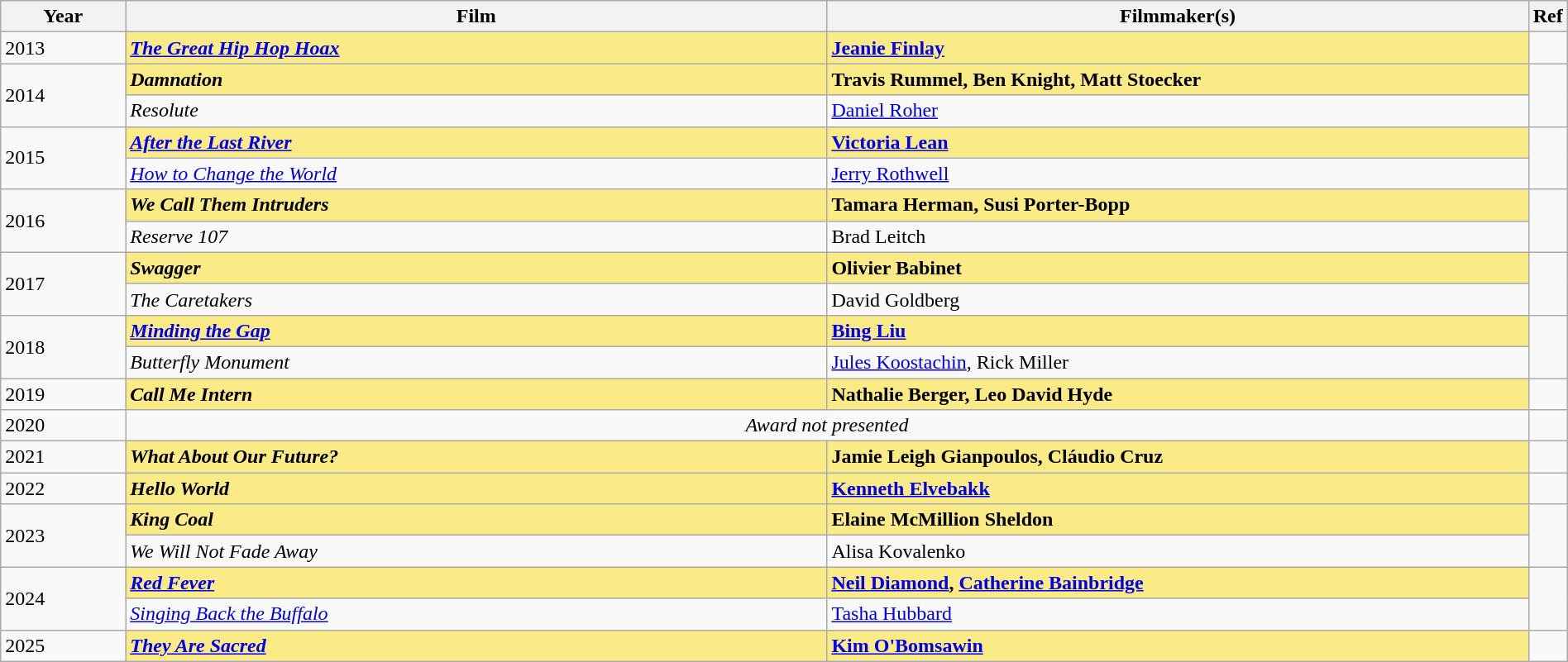<table class = "wikitable sortable" width=100%>
<tr>
<th style="width:8%;">Year</th>
<th style="width:45%;">Film</th>
<th style="width:45%;">Filmmaker(s)</th>
<th style="width:2%;">Ref</th>
</tr>
<tr>
<td>2013</td>
<td style="background:#FAEB86;"><strong><em><a href='#'>The Great Hip Hop Hoax</a></em></strong></td>
<td style="background:#FAEB86;"><strong><a href='#'>Jeanie Finlay</a></strong></td>
<td></td>
</tr>
<tr>
<td rowspan=2>2014</td>
<td style="background:#FAEB86;"><strong><em>Damnation</em></strong></td>
<td style="background:#FAEB86;"><strong>Travis Rummel, Ben Knight, Matt Stoecker</strong></td>
<td rowspan=2></td>
</tr>
<tr>
<td><em>Resolute</em></td>
<td><a href='#'>Daniel Roher</a></td>
</tr>
<tr>
<td rowspan=2>2015</td>
<td style="background:#FAEB86;"><strong><em><a href='#'>After the Last River</a></em></strong></td>
<td style="background:#FAEB86;"><strong><a href='#'>Victoria Lean</a></strong></td>
<td rowspan=2></td>
</tr>
<tr>
<td><em><a href='#'>How to Change the World</a></em></td>
<td><a href='#'>Jerry Rothwell</a></td>
</tr>
<tr>
<td rowspan=2>2016</td>
<td style="background:#FAEB86;"><strong><em>We Call Them Intruders</em></strong></td>
<td style="background:#FAEB86;"><strong>Tamara Herman, Susi Porter-Bopp</strong></td>
<td rowspan=2></td>
</tr>
<tr>
<td><em>Reserve 107</em></td>
<td>Brad Leitch</td>
</tr>
<tr>
<td rowspan=2>2017</td>
<td style="background:#FAEB86;"><strong><em>Swagger</em></strong></td>
<td style="background:#FAEB86;"><strong>Olivier Babinet</strong></td>
<td rowspan=2></td>
</tr>
<tr>
<td><em>The Caretakers</em></td>
<td>David Goldberg</td>
</tr>
<tr>
<td rowspan=2>2018</td>
<td style="background:#FAEB86;"><strong><em><a href='#'>Minding the Gap</a></em></strong></td>
<td style="background:#FAEB86;"><strong><a href='#'>Bing Liu</a></strong></td>
<td rowspan=2></td>
</tr>
<tr>
<td><em>Butterfly Monument</em></td>
<td><a href='#'>Jules Koostachin</a>, Rick Miller</td>
</tr>
<tr>
<td>2019</td>
<td style="background:#FAEB86;"><strong><em>Call Me Intern</em></strong></td>
<td style="background:#FAEB86;"><strong>Nathalie Berger, Leo David Hyde</strong></td>
<td></td>
</tr>
<tr>
<td>2020</td>
<td colspan=2 align=center><em>Award not presented</em></td>
<td></td>
</tr>
<tr>
<td>2021</td>
<td style="background:#FAEB86;"><strong><em>What About Our Future?</em></strong></td>
<td style="background:#FAEB86;"><strong>Jamie Leigh Gianpoulos, Cláudio Cruz</strong></td>
<td></td>
</tr>
<tr>
<td>2022</td>
<td style="background:#FAEB86;"><strong><em>Hello World</em></strong></td>
<td style="background:#FAEB86;"><strong><a href='#'>Kenneth Elvebakk</a></strong></td>
<td></td>
</tr>
<tr>
<td rowspan=2>2023</td>
<td style="background:#FAEB86;"><strong><em>King Coal</em></strong></td>
<td style="background:#FAEB86;"><strong>Elaine McMillion Sheldon</strong></td>
<td rowspan=2></td>
</tr>
<tr>
<td><em>We Will Not Fade Away</em></td>
<td>Alisa Kovalenko</td>
</tr>
<tr>
<td rowspan=2>2024</td>
<td style="background:#FAEB86;"><strong><em><a href='#'>Red Fever</a></em></strong></td>
<td style="background:#FAEB86;"><strong><a href='#'>Neil Diamond</a>, <a href='#'>Catherine Bainbridge</a></strong></td>
<td rowspan=2></td>
</tr>
<tr>
<td><em><a href='#'>Singing Back the Buffalo</a></em></td>
<td><a href='#'>Tasha Hubbard</a></td>
</tr>
<tr>
<td>2025</td>
<td style="background:#FAEB86;"><strong><em><a href='#'>They Are Sacred</a></em></strong></td>
<td style="background:#FAEB86;"><strong><a href='#'>Kim O'Bomsawin</a></strong></td>
<td></td>
</tr>
</table>
